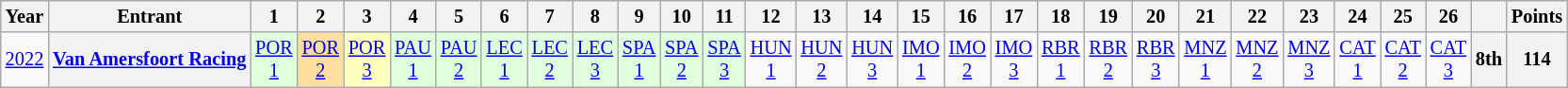<table class="wikitable" style="text-align:center; font-size:85%">
<tr>
<th>Year</th>
<th>Entrant</th>
<th>1</th>
<th>2</th>
<th>3</th>
<th>4</th>
<th>5</th>
<th>6</th>
<th>7</th>
<th>8</th>
<th>9</th>
<th>10</th>
<th>11</th>
<th>12</th>
<th>13</th>
<th>14</th>
<th>15</th>
<th>16</th>
<th>17</th>
<th>18</th>
<th>19</th>
<th>20</th>
<th>21</th>
<th>22</th>
<th>23</th>
<th>24</th>
<th>25</th>
<th>26</th>
<th></th>
<th>Points</th>
</tr>
<tr>
<td><a href='#'>2022</a></td>
<th nowrap><a href='#'>Van Amersfoort Racing</a></th>
<td style="background:#DFFFDF;"><a href='#'>POR<br>1</a><br></td>
<td style="background:#FFDF9F;"><a href='#'>POR<br>2</a><br></td>
<td style="background:#FFFFBF;"><a href='#'>POR<br>3</a><br></td>
<td style="background:#DFFFDF;"><a href='#'>PAU<br>1</a><br></td>
<td style="background:#DFFFDF;"><a href='#'>PAU<br>2</a><br></td>
<td style="background:#DFFFDF;"><a href='#'>LEC<br>1</a><br></td>
<td style="background:#DFFFDF;"><a href='#'>LEC<br>2</a><br></td>
<td style="background:#DFFFDF;"><a href='#'>LEC<br>3</a><br></td>
<td style="background:#DFFFDF;"><a href='#'>SPA<br>1</a><br></td>
<td style="background:#DFFFDF;"><a href='#'>SPA<br>2</a><br></td>
<td style="background:#DFFFDF;"><a href='#'>SPA<br>3</a><br></td>
<td><a href='#'>HUN<br>1</a></td>
<td><a href='#'>HUN<br>2</a></td>
<td><a href='#'>HUN<br>3</a></td>
<td><a href='#'>IMO<br>1</a></td>
<td><a href='#'>IMO<br>2</a></td>
<td><a href='#'>IMO<br>3</a></td>
<td><a href='#'>RBR<br>1</a></td>
<td><a href='#'>RBR<br>2</a></td>
<td><a href='#'>RBR<br>3</a></td>
<td><a href='#'>MNZ<br>1</a></td>
<td><a href='#'>MNZ<br>2</a></td>
<td><a href='#'>MNZ<br>3</a></td>
<td><a href='#'>CAT<br>1</a></td>
<td><a href='#'>CAT<br>2</a></td>
<td><a href='#'>CAT<br>3</a></td>
<th>8th</th>
<th>114</th>
</tr>
</table>
